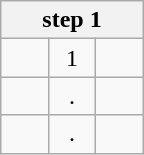<table class="wikitable" style="margin:0.5em auto;text-align:center;width:6em;height:6em;table-layout:fixed;">
<tr>
<th colspan="3">step 1</th>
</tr>
<tr>
<td></td>
<td>1</td>
<td></td>
</tr>
<tr>
<td></td>
<td>.</td>
<td></td>
</tr>
<tr>
<td></td>
<td>.</td>
<td></td>
</tr>
</table>
